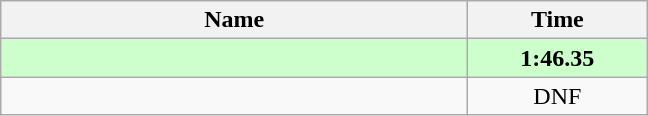<table class="wikitable" style="text-align:center;">
<tr>
<th style="width:19em">Name</th>
<th style="width:7em">Time</th>
</tr>
<tr bgcolor=ccffcc>
<td align=left><strong></strong></td>
<td><strong>1:46.35</strong></td>
</tr>
<tr>
<td align=left></td>
<td>DNF</td>
</tr>
</table>
